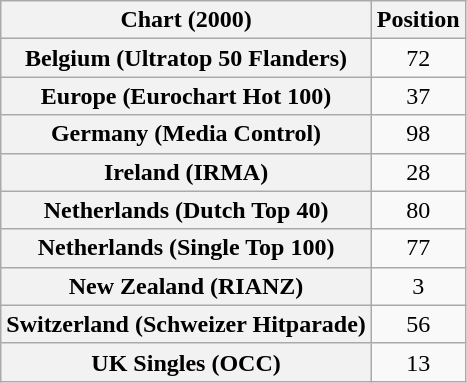<table class="wikitable sortable plainrowheaders" style="text-align:center">
<tr>
<th>Chart (2000)</th>
<th>Position</th>
</tr>
<tr>
<th scope="row">Belgium (Ultratop 50 Flanders)</th>
<td>72</td>
</tr>
<tr>
<th scope="row">Europe (Eurochart Hot 100)</th>
<td>37</td>
</tr>
<tr>
<th scope="row">Germany (Media Control)</th>
<td>98</td>
</tr>
<tr>
<th scope="row">Ireland (IRMA)</th>
<td>28</td>
</tr>
<tr>
<th scope="row">Netherlands (Dutch Top 40)</th>
<td>80</td>
</tr>
<tr>
<th scope="row">Netherlands (Single Top 100)</th>
<td>77</td>
</tr>
<tr>
<th scope="row">New Zealand (RIANZ)</th>
<td>3</td>
</tr>
<tr>
<th scope="row">Switzerland (Schweizer Hitparade)</th>
<td>56</td>
</tr>
<tr>
<th scope="row">UK Singles (OCC)</th>
<td>13</td>
</tr>
</table>
